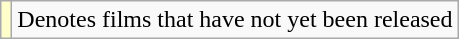<table class="wikitable">
<tr>
<td style="background:#FFFFCC;"></td>
<td>Denotes films that have not yet been released</td>
</tr>
</table>
